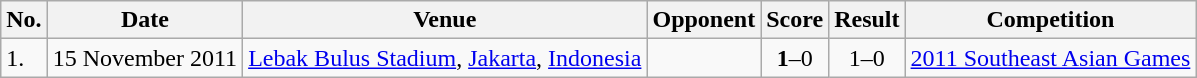<table class="wikitable">
<tr>
<th>No.</th>
<th>Date</th>
<th>Venue</th>
<th>Opponent</th>
<th>Score</th>
<th>Result</th>
<th>Competition</th>
</tr>
<tr>
<td>1.</td>
<td>15 November 2011</td>
<td><a href='#'>Lebak Bulus Stadium</a>, <a href='#'>Jakarta</a>, <a href='#'>Indonesia</a></td>
<td></td>
<td align=center><strong>1</strong>–0</td>
<td align=center>1–0</td>
<td><a href='#'>2011 Southeast Asian Games</a></td>
</tr>
</table>
